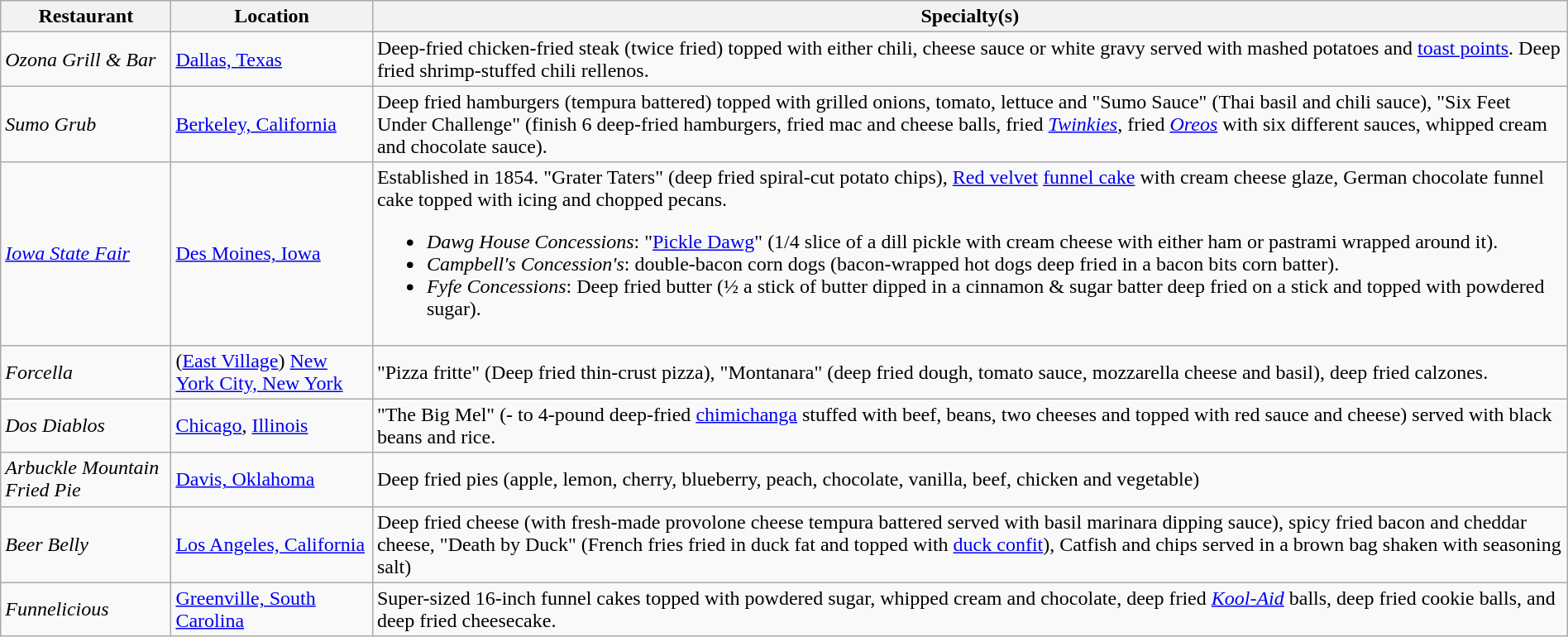<table class="wikitable" style="width:100%;">
<tr>
<th>Restaurant</th>
<th>Location</th>
<th>Specialty(s)</th>
</tr>
<tr>
<td><em>Ozona Grill & Bar</em></td>
<td><a href='#'>Dallas, Texas</a></td>
<td>Deep-fried chicken-fried steak (twice fried) topped with either chili, cheese sauce or white gravy served with mashed potatoes and <a href='#'>toast points</a>. Deep fried shrimp-stuffed chili rellenos.</td>
</tr>
<tr>
<td><em>Sumo Grub</em></td>
<td><a href='#'>Berkeley, California</a></td>
<td>Deep fried hamburgers (tempura battered) topped with grilled onions, tomato, lettuce and "Sumo Sauce" (Thai basil and chili sauce), "Six Feet Under Challenge" (finish 6 deep-fried hamburgers, fried mac and cheese balls, fried <em><a href='#'>Twinkies</a></em>, fried <em><a href='#'>Oreos</a></em> with six different sauces, whipped cream and chocolate sauce).</td>
</tr>
<tr>
<td><em><a href='#'>Iowa State Fair</a></em></td>
<td><a href='#'>Des Moines, Iowa</a></td>
<td>Established in 1854. "Grater Taters" (deep fried spiral-cut potato chips), <a href='#'>Red velvet</a> <a href='#'>funnel cake</a> with cream cheese glaze, German chocolate funnel cake topped with icing and chopped pecans.<br><ul><li><em>Dawg House Concessions</em>: "<a href='#'>Pickle Dawg</a>" (1/4 slice of a dill pickle with cream cheese with either ham or pastrami wrapped around it).</li><li><em>Campbell's Concession's</em>: double-bacon corn dogs (bacon-wrapped hot dogs deep fried in a bacon bits corn batter).</li><li><em>Fyfe Concessions</em>: Deep fried butter (½ a stick of butter dipped in a cinnamon & sugar batter deep fried on a stick and topped with powdered sugar).</li></ul></td>
</tr>
<tr>
<td><em>Forcella</em></td>
<td>(<a href='#'>East Village</a>) <a href='#'>New York City, New York</a></td>
<td>"Pizza fritte" (Deep fried thin-crust pizza), "Montanara" (deep fried dough, tomato sauce, mozzarella cheese and basil), deep fried calzones.</td>
</tr>
<tr>
<td><em>Dos Diablos</em></td>
<td><a href='#'>Chicago</a>, <a href='#'>Illinois</a></td>
<td>"The Big Mel" (- to 4-pound deep-fried <a href='#'>chimichanga</a> stuffed with beef, beans, two cheeses and topped with red sauce and cheese) served with black beans and rice.</td>
</tr>
<tr>
<td><em>Arbuckle Mountain Fried Pie</em></td>
<td><a href='#'>Davis, Oklahoma</a></td>
<td>Deep fried pies (apple, lemon, cherry, blueberry, peach, chocolate, vanilla, beef, chicken and vegetable)</td>
</tr>
<tr>
<td><em>Beer Belly</em></td>
<td><a href='#'>Los Angeles, California</a></td>
<td>Deep fried cheese (with fresh-made provolone cheese tempura battered served with basil marinara dipping sauce), spicy fried bacon and cheddar cheese, "Death by Duck" (French fries fried in duck fat and topped with <a href='#'>duck confit</a>), Catfish and chips served in a brown bag shaken with seasoning salt)</td>
</tr>
<tr>
<td><em>Funnelicious</em></td>
<td><a href='#'>Greenville, South Carolina</a></td>
<td>Super-sized 16-inch funnel cakes topped with powdered sugar, whipped cream and chocolate, deep fried <em><a href='#'>Kool-Aid</a></em> balls, deep fried cookie balls, and deep fried cheesecake.</td>
</tr>
</table>
